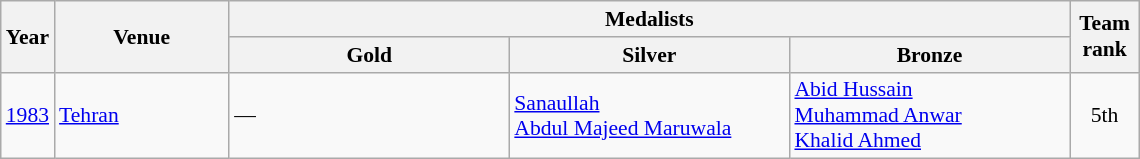<table class="wikitable" style="text-align:left; font-size:90%">
<tr>
<th rowspan=2>Year</th>
<th width=110 rowspan=2>Venue</th>
<th colspan=3>Medalists</th>
<th width=40 rowspan=2>Team rank</th>
</tr>
<tr>
<th width=180 align="center">Gold</th>
<th width=180 align="center">Silver</th>
<th width=180 align="center">Bronze</th>
</tr>
<tr>
<td><a href='#'>1983</a></td>
<td><a href='#'>Tehran</a></td>
<td>—</td>
<td><a href='#'>Sanaullah</a><br><a href='#'>Abdul Majeed Maruwala</a></td>
<td><a href='#'>Abid Hussain</a><br><a href='#'>Muhammad Anwar</a><br><a href='#'>Khalid Ahmed</a></td>
<td align="center" bgcolor=>5th</td>
</tr>
</table>
